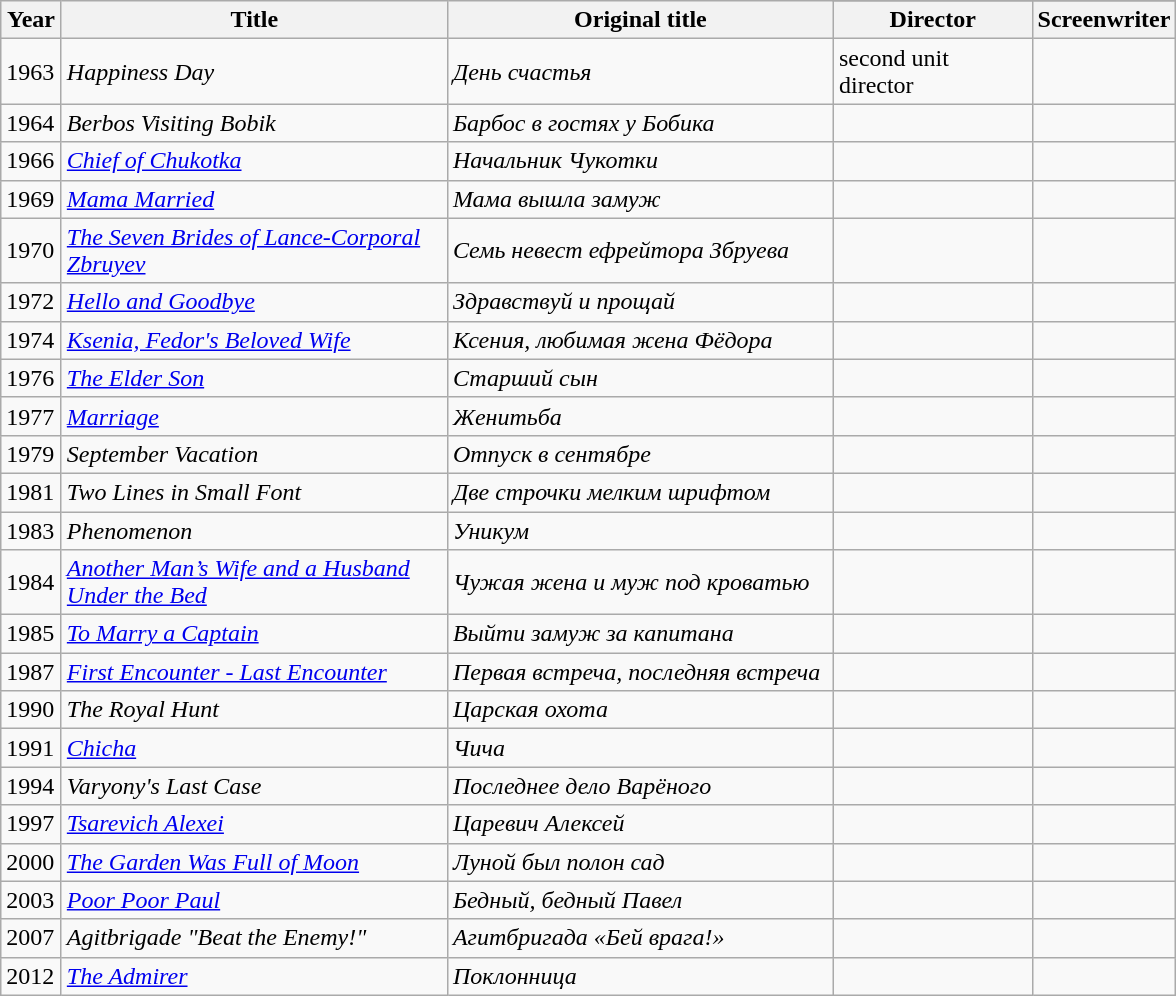<table class="wikitable" style="margin-right: 0;">
<tr>
<th rowspan="2" width="33">Year</th>
<th rowspan="2" width="250">Title</th>
<th rowspan="2" width="250">Original title</th>
</tr>
<tr>
<th width="125">Director</th>
<th width="75">Screenwriter</th>
</tr>
<tr>
<td>1963</td>
<td><em>Happiness Day</em></td>
<td><em>День счастья</em></td>
<td>second unit director</td>
<td></td>
</tr>
<tr>
<td>1964</td>
<td><em>Berbos Visiting Bobik</em></td>
<td><em>Барбос в гостях у Бобика</em></td>
<td></td>
<td></td>
</tr>
<tr>
<td>1966</td>
<td><em><a href='#'>Chief of Chukotka</a></em></td>
<td><em>Начальник Чукотки</em></td>
<td></td>
<td></td>
</tr>
<tr>
<td>1969</td>
<td><em><a href='#'>Mama Married</a></em></td>
<td><em>Мама вышла замуж</em></td>
<td></td>
<td></td>
</tr>
<tr>
<td>1970</td>
<td><em><a href='#'>The Seven Brides of Lance-Corporal Zbruyev</a></em></td>
<td><em>Семь невест ефрейтора Збруева</em></td>
<td></td>
<td></td>
</tr>
<tr>
<td>1972</td>
<td><a href='#'><em>Hello and Goodbye</em></a></td>
<td><em>Здравствуй и прощай</em></td>
<td></td>
<td></td>
</tr>
<tr>
<td>1974</td>
<td><em><a href='#'>Ksenia, Fedor's Beloved Wife</a></em></td>
<td><em>Ксения, любимая жена Фёдора</em></td>
<td></td>
<td></td>
</tr>
<tr>
<td>1976</td>
<td><a href='#'><em>The Elder Son</em></a></td>
<td><em>Старший сын</em></td>
<td></td>
<td></td>
</tr>
<tr>
<td>1977</td>
<td><a href='#'><em>Marriage</em></a></td>
<td><em>Женитьба</em></td>
<td></td>
<td></td>
</tr>
<tr>
<td>1979</td>
<td><em>September Vacation</em></td>
<td><em>Отпуск в сентябре</em></td>
<td></td>
<td></td>
</tr>
<tr>
<td>1981</td>
<td><em>Two Lines in Small Font</em></td>
<td><em>Две строчки мелким шрифтом</em></td>
<td></td>
<td></td>
</tr>
<tr>
<td>1983</td>
<td><em>Phenomenon</em></td>
<td><em>Уникум</em></td>
<td></td>
<td></td>
</tr>
<tr>
<td>1984</td>
<td><em><a href='#'>Another Man’s Wife and a Husband Under the Bed</a></em></td>
<td><em>Чужая жена и муж под кроватью</em></td>
<td></td>
<td></td>
</tr>
<tr>
<td>1985</td>
<td><em><a href='#'>To Marry a Captain</a></em></td>
<td><em>Выйти замуж за капитана</em></td>
<td></td>
<td></td>
</tr>
<tr>
<td>1987</td>
<td><em><a href='#'>First Encounter - Last Encounter</a></em></td>
<td><em>Первая встреча, последняя встреча</em></td>
<td></td>
<td></td>
</tr>
<tr>
<td>1990</td>
<td><em>The Royal Hunt</em></td>
<td><em>Царская охота</em></td>
<td></td>
<td></td>
</tr>
<tr>
<td>1991</td>
<td><a href='#'><em>Chicha</em></a></td>
<td><em>Чича</em></td>
<td></td>
<td></td>
</tr>
<tr>
<td>1994</td>
<td><em>Varyony's Last Case</em></td>
<td><em>Последнее дело Варёного</em></td>
<td></td>
<td></td>
</tr>
<tr>
<td>1997</td>
<td><a href='#'><em>Tsarevich Alexei</em></a></td>
<td><em>Царевич Алексей</em></td>
<td></td>
<td></td>
</tr>
<tr>
<td>2000</td>
<td><em><a href='#'>The Garden Was Full of Moon</a></em></td>
<td><em>Луной был полон сад</em></td>
<td></td>
<td></td>
</tr>
<tr>
<td>2003</td>
<td><em><a href='#'>Poor Poor Paul</a></em></td>
<td><em>Бедный, бедный Павел</em></td>
<td></td>
<td></td>
</tr>
<tr>
<td>2007</td>
<td><em>Agitbrigade "Beat the Enemy!"</em></td>
<td><em>Агитбригада «Бей врага!»</em></td>
<td></td>
<td></td>
</tr>
<tr>
<td>2012</td>
<td><a href='#'><em>The Admirer</em></a></td>
<td><em>Поклонница</em></td>
<td></td>
<td></td>
</tr>
</table>
